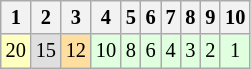<table class="wikitable" style="font-size: 85%;">
<tr>
<th>1</th>
<th>2</th>
<th>3</th>
<th>4</th>
<th>5</th>
<th>6</th>
<th>7</th>
<th>8</th>
<th>9</th>
<th>10</th>
</tr>
<tr align="center">
<td style="background:#FFFFBF;">20</td>
<td style="background:#DFDFDF;">15</td>
<td style="background:#FFDF9F;">12</td>
<td style="background:#DFFFDF;">10</td>
<td style="background:#DFFFDF;">8</td>
<td style="background:#DFFFDF;">6</td>
<td style="background:#DFFFDF;">4</td>
<td style="background:#DFFFDF;">3</td>
<td style="background:#DFFFDF;">2</td>
<td style="background:#DFFFDF;">1</td>
</tr>
</table>
